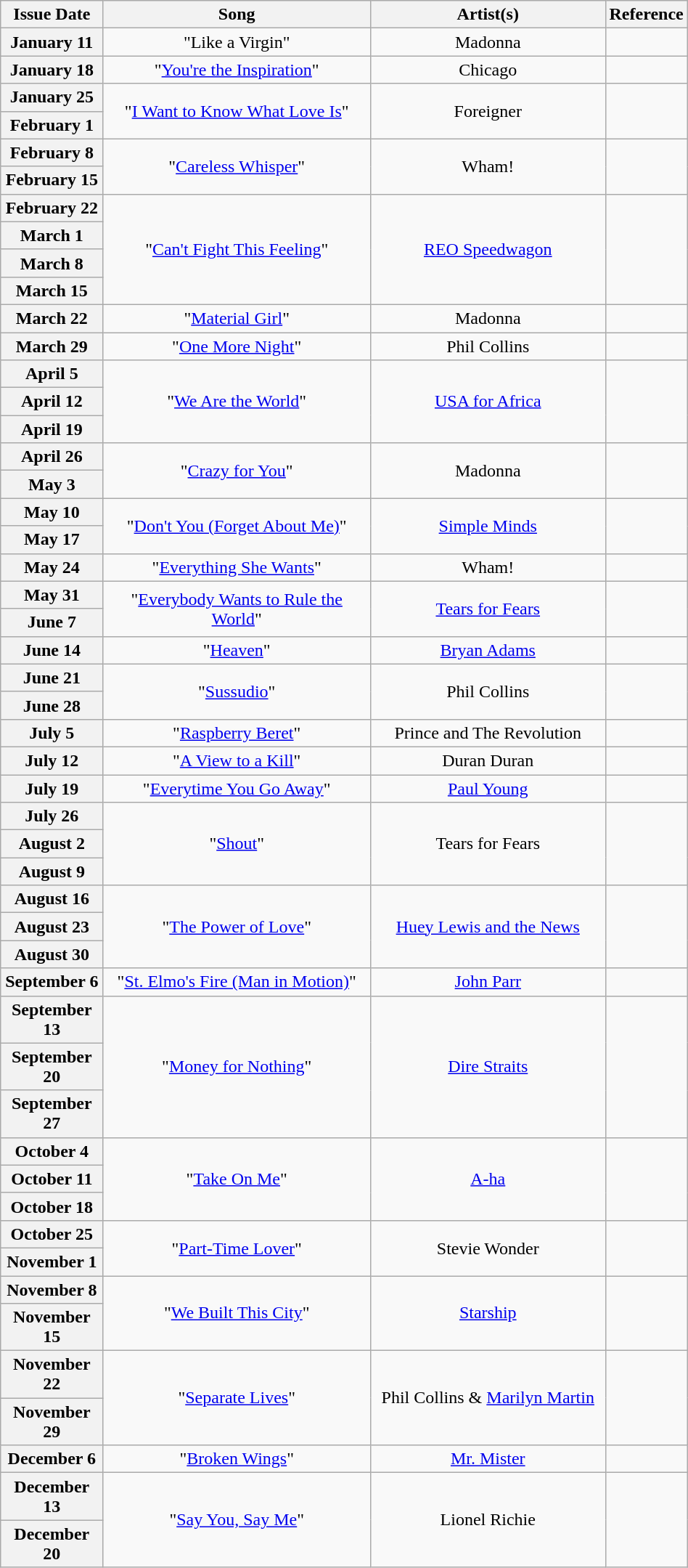<table class="wikitable plainrowheaders"  style="text-align:center; width:50%;">
<tr>
<th width=15%>Issue Date</th>
<th width=40%>Song</th>
<th width=35%>Artist(s)</th>
<th width=10%>Reference</th>
</tr>
<tr>
<th scope="row">January 11</th>
<td>"Like a Virgin"</td>
<td>Madonna</td>
<td></td>
</tr>
<tr>
<th scope="row">January 18</th>
<td>"<a href='#'>You're the Inspiration</a>"</td>
<td>Chicago</td>
<td></td>
</tr>
<tr>
<th scope="row">January 25</th>
<td rowspan="2">"<a href='#'>I Want to Know What Love Is</a>"</td>
<td rowspan="2">Foreigner</td>
<td rowspan="2"></td>
</tr>
<tr>
<th scope="row">February 1</th>
</tr>
<tr>
<th scope="row">February 8</th>
<td rowspan="2">"<a href='#'>Careless Whisper</a>"</td>
<td rowspan="2">Wham!</td>
<td rowspan="2"></td>
</tr>
<tr>
<th scope="row">February 15</th>
</tr>
<tr>
<th scope="row">February 22</th>
<td rowspan="4">"<a href='#'>Can't Fight This Feeling</a>"</td>
<td rowspan="4"><a href='#'>REO Speedwagon</a></td>
<td rowspan="4"></td>
</tr>
<tr>
<th scope="row">March 1</th>
</tr>
<tr>
<th scope="row">March 8</th>
</tr>
<tr>
<th scope="row">March 15</th>
</tr>
<tr>
<th scope="row">March 22</th>
<td>"<a href='#'>Material Girl</a>"</td>
<td>Madonna</td>
<td></td>
</tr>
<tr>
<th scope="row">March 29</th>
<td>"<a href='#'>One More Night</a>"</td>
<td>Phil Collins</td>
<td></td>
</tr>
<tr>
<th scope="row">April 5</th>
<td rowspan="3">"<a href='#'>We Are the World</a>"</td>
<td rowspan="3"><a href='#'>USA for Africa</a></td>
<td rowspan="3"></td>
</tr>
<tr>
<th scope="row">April 12</th>
</tr>
<tr>
<th scope="row">April 19</th>
</tr>
<tr>
<th scope="row">April 26</th>
<td rowspan="2">"<a href='#'>Crazy for You</a>"</td>
<td rowspan="2">Madonna</td>
<td rowspan="2"></td>
</tr>
<tr>
<th scope="row">May 3</th>
</tr>
<tr>
<th scope="row">May 10</th>
<td rowspan="2">"<a href='#'>Don't You (Forget About Me)</a>"</td>
<td rowspan="2"><a href='#'>Simple Minds</a></td>
<td rowspan="2"></td>
</tr>
<tr>
<th scope="row">May 17</th>
</tr>
<tr>
<th scope="row">May 24</th>
<td>"<a href='#'>Everything She Wants</a>"</td>
<td>Wham!</td>
<td></td>
</tr>
<tr>
<th scope="row">May 31</th>
<td rowspan="2">"<a href='#'>Everybody Wants to Rule the World</a>"</td>
<td rowspan="2"><a href='#'>Tears for Fears</a></td>
<td rowspan="2"></td>
</tr>
<tr>
<th scope="row">June 7</th>
</tr>
<tr>
<th scope="row">June 14</th>
<td>"<a href='#'>Heaven</a>"</td>
<td><a href='#'>Bryan Adams</a></td>
<td></td>
</tr>
<tr>
<th scope="row">June 21</th>
<td rowspan="2">"<a href='#'>Sussudio</a>"</td>
<td rowspan="2">Phil Collins</td>
<td rowspan="2"></td>
</tr>
<tr>
<th scope="row">June 28</th>
</tr>
<tr>
<th scope="row">July 5</th>
<td>"<a href='#'>Raspberry Beret</a>"</td>
<td>Prince and The Revolution</td>
<td></td>
</tr>
<tr>
<th scope="row">July 12</th>
<td>"<a href='#'>A View to a Kill</a>"</td>
<td>Duran Duran</td>
<td></td>
</tr>
<tr>
<th scope="row">July 19</th>
<td>"<a href='#'>Everytime You Go Away</a>"</td>
<td><a href='#'>Paul Young</a></td>
<td></td>
</tr>
<tr>
<th scope="row">July 26</th>
<td rowspan="3">"<a href='#'>Shout</a>"</td>
<td rowspan="3">Tears for Fears</td>
<td rowspan="3"></td>
</tr>
<tr>
<th scope="row">August 2</th>
</tr>
<tr>
<th scope="row">August 9</th>
</tr>
<tr>
<th scope="row">August 16</th>
<td rowspan="3">"<a href='#'>The Power of Love</a>"</td>
<td rowspan="3"><a href='#'>Huey Lewis and the News</a></td>
<td rowspan="3"></td>
</tr>
<tr>
<th scope="row">August 23</th>
</tr>
<tr>
<th scope="row">August 30</th>
</tr>
<tr>
<th scope="row">September 6</th>
<td>"<a href='#'>St. Elmo's Fire (Man in Motion)</a>"</td>
<td><a href='#'>John Parr</a></td>
<td></td>
</tr>
<tr>
<th scope="row">September 13</th>
<td rowspan="3">"<a href='#'>Money for Nothing</a>"</td>
<td rowspan="3"><a href='#'>Dire Straits</a></td>
<td rowspan="3"></td>
</tr>
<tr>
<th scope="row">September 20</th>
</tr>
<tr>
<th scope="row">September 27</th>
</tr>
<tr>
<th scope="row">October 4</th>
<td rowspan="3">"<a href='#'>Take On Me</a>"</td>
<td rowspan="3"><a href='#'>A-ha</a></td>
<td rowspan="3"></td>
</tr>
<tr>
<th scope="row">October 11</th>
</tr>
<tr>
<th scope="row">October 18</th>
</tr>
<tr>
<th scope="row">October 25</th>
<td rowspan="2">"<a href='#'>Part-Time Lover</a>"</td>
<td rowspan="2">Stevie Wonder</td>
<td rowspan="2"></td>
</tr>
<tr>
<th scope="row">November 1</th>
</tr>
<tr>
<th scope="row">November 8</th>
<td rowspan="2">"<a href='#'>We Built This City</a>"</td>
<td rowspan="2"><a href='#'>Starship</a></td>
<td rowspan="2"></td>
</tr>
<tr>
<th scope="row">November 15</th>
</tr>
<tr>
<th scope="row">November 22</th>
<td rowspan="2">"<a href='#'>Separate Lives</a>"</td>
<td rowspan="2">Phil Collins & <a href='#'>Marilyn Martin</a></td>
<td rowspan="2"></td>
</tr>
<tr>
<th scope="row">November 29</th>
</tr>
<tr>
<th scope="row">December 6</th>
<td>"<a href='#'>Broken Wings</a>"</td>
<td><a href='#'>Mr. Mister</a></td>
<td></td>
</tr>
<tr>
<th scope="row">December 13</th>
<td rowspan="2">"<a href='#'>Say You, Say Me</a>"</td>
<td rowspan="2">Lionel Richie</td>
<td rowspan="2"></td>
</tr>
<tr>
<th scope="row">December 20</th>
</tr>
</table>
